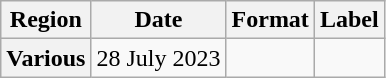<table class="wikitable plainrowheaders">
<tr>
<th scope="col">Region</th>
<th scope="col">Date</th>
<th scope="col">Format</th>
<th scope="col">Label</th>
</tr>
<tr>
<th scope="row">Various</th>
<td>28 July 2023</td>
<td></td>
<td></td>
</tr>
</table>
